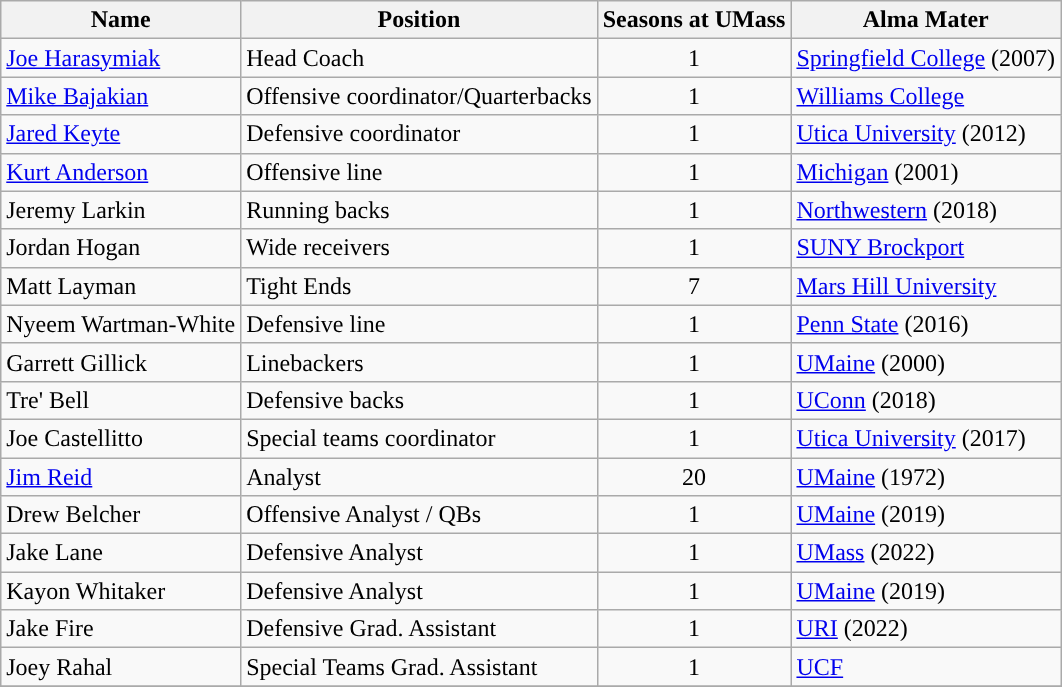<table class="wikitable">
<tr>
<th>Name</th>
<th>Position</th>
<th>Seasons at UMass</th>
<th>Alma Mater</th>
</tr>
<tr>
<td><a href='#'>Joe Harasymiak</a></td>
<td>Head Coach</td>
<td align=center>1</td>
<td><a href='#'>Springfield College</a> (2007)</td>
</tr>
<tr>
<td><a href='#'>Mike Bajakian</a></td>
<td>Offensive coordinator/Quarterbacks</td>
<td align=center>1</td>
<td><a href='#'>Williams College</a></td>
</tr>
<tr>
<td><a href='#'>Jared Keyte</a></td>
<td>Defensive coordinator</td>
<td align=center>1</td>
<td><a href='#'>Utica University</a> (2012)</td>
</tr>
<tr>
<td><a href='#'>Kurt Anderson</a></td>
<td>Offensive line</td>
<td align=center>1</td>
<td><a href='#'>Michigan</a> (2001)</td>
</tr>
<tr>
<td>Jeremy Larkin</td>
<td>Running backs</td>
<td align=center>1</td>
<td><a href='#'>Northwestern</a> (2018)</td>
</tr>
<tr>
<td>Jordan Hogan</td>
<td>Wide receivers</td>
<td align=center>1</td>
<td><a href='#'>SUNY Brockport</a></td>
</tr>
<tr>
<td>Matt Layman</td>
<td>Tight Ends</td>
<td align=center>7</td>
<td><a href='#'>Mars Hill University</a></td>
</tr>
<tr>
<td>Nyeem Wartman-White</td>
<td>Defensive line</td>
<td align=center>1</td>
<td><a href='#'>Penn State</a> (2016)</td>
</tr>
<tr>
<td>Garrett Gillick</td>
<td>Linebackers</td>
<td align=center>1</td>
<td><a href='#'>UMaine</a> (2000)</td>
</tr>
<tr>
<td>Tre' Bell</td>
<td>Defensive backs</td>
<td align=center>1</td>
<td><a href='#'>UConn</a> (2018)</td>
</tr>
<tr>
<td>Joe Castellitto</td>
<td>Special teams coordinator</td>
<td align=center>1</td>
<td><a href='#'>Utica University</a> (2017)</td>
</tr>
<tr>
<td><a href='#'>Jim Reid</a></td>
<td>Analyst</td>
<td align=center>20</td>
<td><a href='#'>UMaine</a> (1972)</td>
</tr>
<tr>
<td>Drew Belcher</td>
<td>Offensive Analyst / QBs</td>
<td align=center>1</td>
<td><a href='#'>UMaine</a> (2019)</td>
</tr>
<tr>
<td>Jake Lane</td>
<td>Defensive Analyst</td>
<td align=center>1</td>
<td><a href='#'>UMass</a> (2022)</td>
</tr>
<tr>
<td>Kayon Whitaker</td>
<td>Defensive Analyst</td>
<td align=center>1</td>
<td><a href='#'>UMaine</a> (2019)</td>
</tr>
<tr>
<td>Jake Fire</td>
<td>Defensive Grad. Assistant</td>
<td align=center>1</td>
<td><a href='#'>URI</a> (2022)</td>
</tr>
<tr>
<td>Joey Rahal</td>
<td>Special Teams Grad. Assistant</td>
<td align=center>1</td>
<td><a href='#'>UCF</a></td>
</tr>
<tr>
</tr>
</table>
